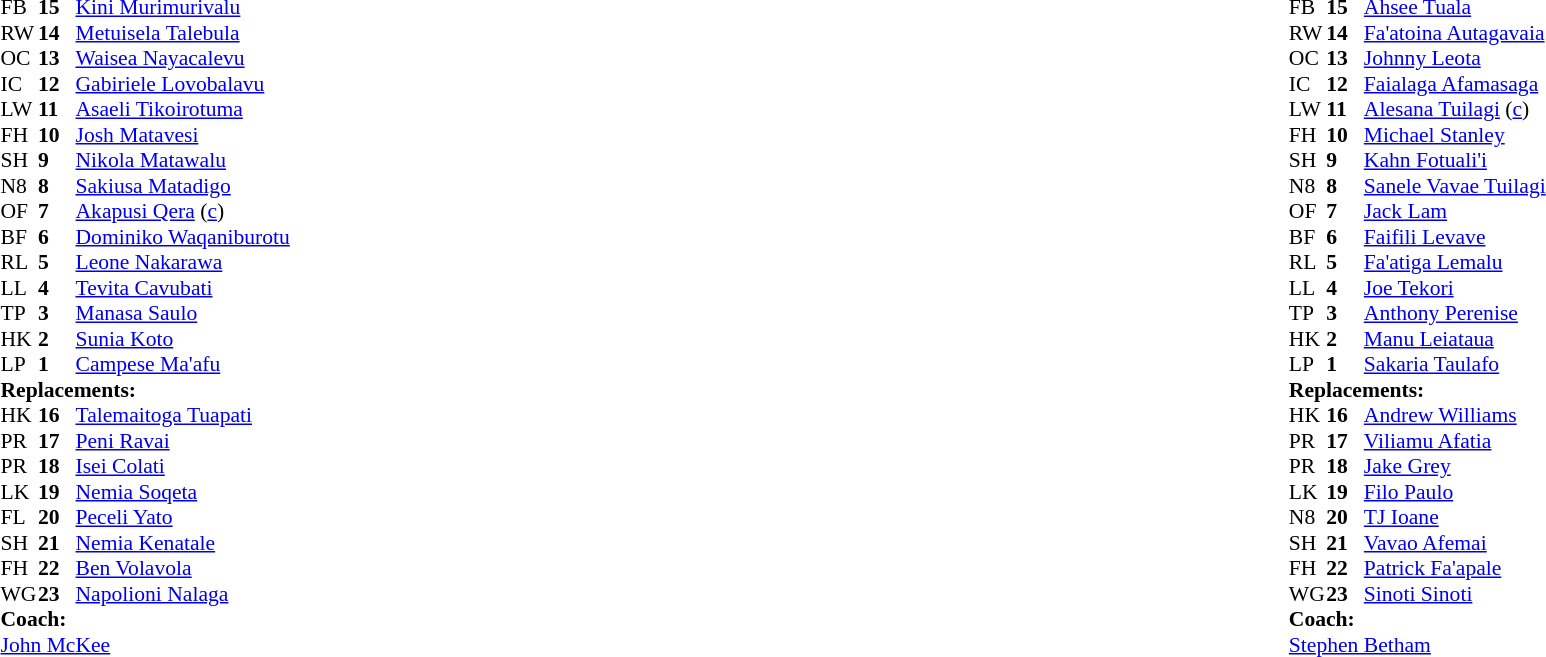<table style="width:100%;">
<tr>
<td style="vertical-align:top; width:50%;"><br><table style="font-size: 90%" cellspacing="0" cellpadding="0">
<tr>
<th width="25"></th>
<th width="25"></th>
</tr>
<tr>
<td>FB</td>
<td><strong>15</strong></td>
<td><a href='#'>Kini Murimurivalu</a></td>
</tr>
<tr>
<td>RW</td>
<td><strong>14</strong></td>
<td><a href='#'>Metuisela Talebula</a></td>
</tr>
<tr>
<td>OC</td>
<td><strong>13</strong></td>
<td><a href='#'>Waisea Nayacalevu</a></td>
</tr>
<tr>
<td>IC</td>
<td><strong>12</strong></td>
<td><a href='#'>Gabiriele Lovobalavu</a></td>
<td></td>
<td></td>
</tr>
<tr>
<td>LW</td>
<td><strong>11</strong></td>
<td><a href='#'>Asaeli Tikoirotuma</a></td>
</tr>
<tr>
<td>FH</td>
<td><strong>10</strong></td>
<td><a href='#'>Josh Matavesi</a></td>
<td></td>
<td></td>
</tr>
<tr>
<td>SH</td>
<td><strong>9</strong></td>
<td><a href='#'>Nikola Matawalu</a></td>
</tr>
<tr>
<td>N8</td>
<td><strong>8</strong></td>
<td><a href='#'>Sakiusa Matadigo</a></td>
</tr>
<tr>
<td>OF</td>
<td><strong>7</strong></td>
<td><a href='#'>Akapusi Qera</a> (<a href='#'>c</a>)</td>
</tr>
<tr>
<td>BF</td>
<td><strong>6</strong></td>
<td><a href='#'>Dominiko Waqaniburotu</a></td>
<td></td>
<td></td>
</tr>
<tr>
<td>RL</td>
<td><strong>5</strong></td>
<td><a href='#'>Leone Nakarawa</a></td>
</tr>
<tr>
<td>LL</td>
<td><strong>4</strong></td>
<td><a href='#'>Tevita Cavubati</a></td>
<td></td>
<td></td>
</tr>
<tr>
<td>TP</td>
<td><strong>3</strong></td>
<td><a href='#'>Manasa Saulo</a></td>
</tr>
<tr>
<td>HK</td>
<td><strong>2</strong></td>
<td><a href='#'>Sunia Koto</a></td>
<td></td>
<td></td>
</tr>
<tr>
<td>LP</td>
<td><strong>1</strong></td>
<td><a href='#'>Campese Ma'afu</a></td>
<td></td>
<td></td>
</tr>
<tr>
<td colspan=3><strong>Replacements:</strong></td>
</tr>
<tr>
<td>HK</td>
<td><strong>16</strong></td>
<td><a href='#'>Talemaitoga Tuapati</a></td>
<td></td>
<td></td>
</tr>
<tr>
<td>PR</td>
<td><strong>17</strong></td>
<td><a href='#'>Peni Ravai</a></td>
<td></td>
<td></td>
</tr>
<tr>
<td>PR</td>
<td><strong>18</strong></td>
<td><a href='#'>Isei Colati</a></td>
</tr>
<tr>
<td>LK</td>
<td><strong>19</strong></td>
<td><a href='#'>Nemia Soqeta</a></td>
<td></td>
<td></td>
</tr>
<tr>
<td>FL</td>
<td><strong>20</strong></td>
<td><a href='#'>Peceli Yato</a></td>
<td></td>
<td></td>
</tr>
<tr>
<td>SH</td>
<td><strong>21</strong></td>
<td><a href='#'>Nemia Kenatale</a></td>
</tr>
<tr>
<td>FH</td>
<td><strong>22</strong></td>
<td><a href='#'>Ben Volavola</a></td>
<td></td>
<td></td>
</tr>
<tr>
<td>WG</td>
<td><strong>23</strong></td>
<td><a href='#'>Napolioni Nalaga</a></td>
<td></td>
<td></td>
</tr>
<tr>
<td colspan=3><strong>Coach:</strong></td>
</tr>
<tr>
<td colspan="4"> <a href='#'>John McKee</a></td>
</tr>
</table>
</td>
<td style="vertical-align:top; width:50%;"><br><table cellspacing="0" cellpadding="0" style="font-size:90%; margin:auto;">
<tr>
<th width="25"></th>
<th width="25"></th>
</tr>
<tr>
<td>FB</td>
<td><strong>15</strong></td>
<td><a href='#'>Ahsee Tuala</a></td>
<td></td>
<td></td>
</tr>
<tr>
<td>RW</td>
<td><strong>14</strong></td>
<td><a href='#'>Fa'atoina Autagavaia</a></td>
</tr>
<tr>
<td>OC</td>
<td><strong>13</strong></td>
<td><a href='#'>Johnny Leota</a></td>
</tr>
<tr>
<td>IC</td>
<td><strong>12</strong></td>
<td><a href='#'>Faialaga Afamasaga</a></td>
</tr>
<tr>
<td>LW</td>
<td><strong>11</strong></td>
<td><a href='#'>Alesana Tuilagi</a> (<a href='#'>c</a>)</td>
</tr>
<tr>
<td>FH</td>
<td><strong>10</strong></td>
<td><a href='#'>Michael Stanley</a></td>
<td></td>
<td></td>
</tr>
<tr>
<td>SH</td>
<td><strong>9</strong></td>
<td><a href='#'>Kahn Fotuali'i</a></td>
<td></td>
<td></td>
</tr>
<tr>
<td>N8</td>
<td><strong>8</strong></td>
<td><a href='#'>Sanele Vavae Tuilagi</a></td>
</tr>
<tr>
<td>OF</td>
<td><strong>7</strong></td>
<td><a href='#'>Jack Lam</a></td>
<td></td>
<td></td>
</tr>
<tr>
<td>BF</td>
<td><strong>6</strong></td>
<td><a href='#'>Faifili Levave</a></td>
</tr>
<tr>
<td>RL</td>
<td><strong>5</strong></td>
<td><a href='#'>Fa'atiga Lemalu</a></td>
<td></td>
<td></td>
</tr>
<tr>
<td>LL</td>
<td><strong>4</strong></td>
<td><a href='#'>Joe Tekori</a></td>
</tr>
<tr>
<td>TP</td>
<td><strong>3</strong></td>
<td><a href='#'>Anthony Perenise</a></td>
<td></td>
<td></td>
</tr>
<tr>
<td>HK</td>
<td><strong>2</strong></td>
<td><a href='#'>Manu Leiataua</a></td>
<td></td>
<td></td>
</tr>
<tr>
<td>LP</td>
<td><strong>1</strong></td>
<td><a href='#'>Sakaria Taulafo</a></td>
<td></td>
<td></td>
</tr>
<tr>
<td colspan=3><strong>Replacements:</strong></td>
</tr>
<tr>
<td>HK</td>
<td><strong>16</strong></td>
<td><a href='#'>Andrew Williams</a></td>
<td></td>
<td></td>
</tr>
<tr>
<td>PR</td>
<td><strong>17</strong></td>
<td><a href='#'>Viliamu Afatia</a></td>
<td></td>
<td></td>
</tr>
<tr>
<td>PR</td>
<td><strong>18</strong></td>
<td><a href='#'>Jake Grey</a></td>
<td></td>
<td></td>
</tr>
<tr>
<td>LK</td>
<td><strong>19</strong></td>
<td><a href='#'>Filo Paulo</a></td>
<td></td>
<td></td>
</tr>
<tr>
<td>N8</td>
<td><strong>20</strong></td>
<td><a href='#'>TJ Ioane</a></td>
<td></td>
<td></td>
</tr>
<tr>
<td>SH</td>
<td><strong>21</strong></td>
<td><a href='#'>Vavao Afemai</a></td>
<td></td>
<td></td>
</tr>
<tr>
<td>FH</td>
<td><strong>22</strong></td>
<td><a href='#'>Patrick Fa'apale</a></td>
<td></td>
<td></td>
</tr>
<tr>
<td>WG</td>
<td><strong>23</strong></td>
<td><a href='#'>Sinoti Sinoti</a></td>
<td></td>
<td></td>
</tr>
<tr>
<td colspan=3><strong>Coach:</strong></td>
</tr>
<tr>
<td colspan="4"> <a href='#'>Stephen Betham</a></td>
</tr>
</table>
</td>
</tr>
</table>
